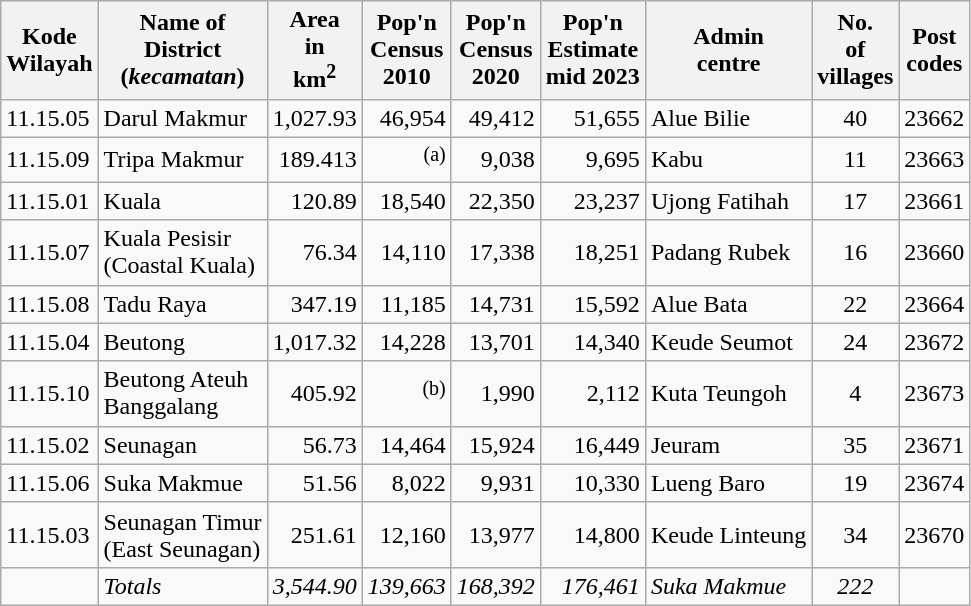<table class="sortable wikitable">
<tr>
<th>Kode<br>Wilayah</th>
<th>Name of<br>District<br>(<em>kecamatan</em>)</th>
<th>Area <br>in <br>km<sup>2</sup></th>
<th>Pop'n<br>Census<br>2010</th>
<th>Pop'n<br>Census<br>2020</th>
<th>Pop'n<br>Estimate<br>mid 2023</th>
<th>Admin <br> centre</th>
<th>No.<br> of<br>villages</th>
<th>Post<br>codes</th>
</tr>
<tr>
<td>11.15.05</td>
<td>Darul Makmur</td>
<td align="right">1,027.93</td>
<td align="right">46,954</td>
<td align="right">49,412</td>
<td align="right">51,655</td>
<td>Alue Bilie</td>
<td align="center">40</td>
<td>23662</td>
</tr>
<tr>
<td>11.15.09</td>
<td>Tripa Makmur</td>
<td align="right">189.413</td>
<td align="right"><sup>(a)</sup></td>
<td align="right">9,038</td>
<td align="right">9,695</td>
<td>Kabu</td>
<td align="center">11</td>
<td>23663</td>
</tr>
<tr>
<td>11.15.01</td>
<td>Kuala</td>
<td align="right">120.89</td>
<td align="right">18,540</td>
<td align="right">22,350</td>
<td align="right">23,237</td>
<td>Ujong Fatihah</td>
<td align="center">17</td>
<td>23661</td>
</tr>
<tr>
<td>11.15.07</td>
<td>Kuala Pesisir <br>(Coastal Kuala)</td>
<td align="right">76.34</td>
<td align="right">14,110</td>
<td align="right">17,338</td>
<td align="right">18,251</td>
<td>Padang Rubek</td>
<td align="center">16</td>
<td>23660</td>
</tr>
<tr>
<td>11.15.08</td>
<td>Tadu Raya</td>
<td align="right">347.19</td>
<td align="right">11,185</td>
<td align="right">14,731</td>
<td align="right">15,592</td>
<td>Alue Bata</td>
<td align="center">22</td>
<td>23664</td>
</tr>
<tr>
<td>11.15.04</td>
<td>Beutong</td>
<td align="right">1,017.32</td>
<td align="right">14,228</td>
<td align="right">13,701</td>
<td align="right">14,340</td>
<td>Keude Seumot</td>
<td align="center">24</td>
<td>23672</td>
</tr>
<tr>
<td>11.15.10</td>
<td>Beutong Ateuh <br>Banggalang</td>
<td align="right">405.92</td>
<td align="right"><sup>(b)</sup></td>
<td align="right">1,990</td>
<td align="right">2,112</td>
<td>Kuta Teungoh</td>
<td align="center">4</td>
<td>23673</td>
</tr>
<tr>
<td>11.15.02</td>
<td>Seunagan</td>
<td align="right">56.73</td>
<td align="right">14,464</td>
<td align="right">15,924</td>
<td align="right">16,449</td>
<td>Jeuram</td>
<td align="center">35</td>
<td>23671</td>
</tr>
<tr>
<td>11.15.06</td>
<td>Suka Makmue</td>
<td align="right">51.56</td>
<td align="right">8,022</td>
<td align="right">9,931</td>
<td align="right">10,330</td>
<td>Lueng Baro</td>
<td align="center">19</td>
<td>23674</td>
</tr>
<tr>
<td>11.15.03</td>
<td>Seunagan Timur <br>(East Seunagan)</td>
<td align="right">251.61</td>
<td align="right">12,160</td>
<td align="right">13,977</td>
<td align="right">14,800</td>
<td>Keude Linteung</td>
<td align="center">34</td>
<td>23670</td>
</tr>
<tr>
<td></td>
<td><em>Totals</em></td>
<td align="right"><em>3,544.90</em></td>
<td align="right"><em>139,663</em></td>
<td align="right"><em>168,392</em></td>
<td align="right"><em>176,461</em></td>
<td><em>Suka Makmue</em></td>
<td align="center"><em>222</em></td>
<td></td>
</tr>
</table>
